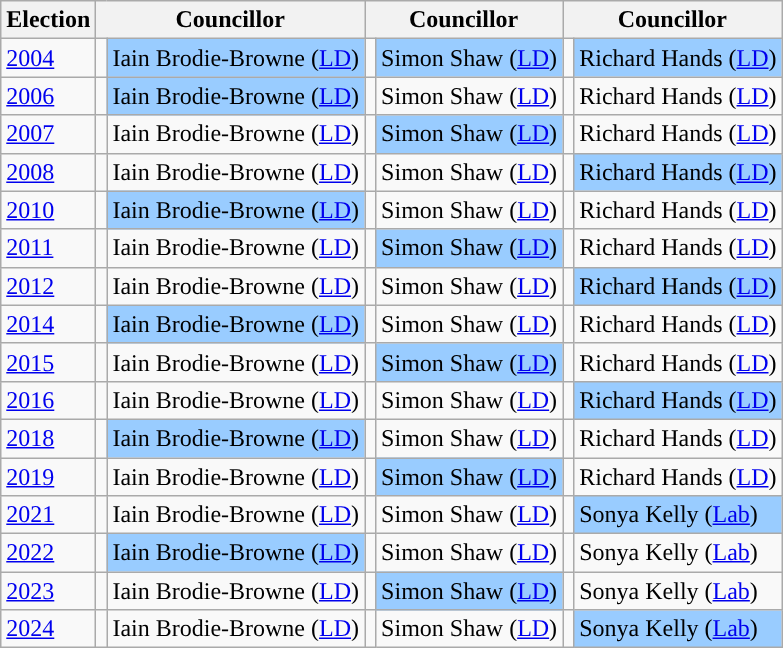<table class="wikitable">
<tr>
<th>Election</th>
<th colspan="2">Councillor</th>
<th colspan="2">Councillor</th>
<th colspan="2">Councillor</th>
</tr>
<tr>
<td><a href='#'>2004</a></td>
<td style="background-color: "></td>
<td bgcolor="#99CCFF">Iain Brodie-Browne (<a href='#'>LD</a>)</td>
<td style="background-color: "></td>
<td bgcolor="#99CCFF">Simon Shaw (<a href='#'>LD</a>)</td>
<td style="background-color: "></td>
<td bgcolor="#99CCFF">Richard Hands (<a href='#'>LD</a>)</td>
</tr>
<tr>
<td><a href='#'>2006</a></td>
<td style="background-color: "></td>
<td bgcolor="#99CCFF">Iain Brodie-Browne (<a href='#'>LD</a>)</td>
<td style="background-color: "></td>
<td>Simon Shaw (<a href='#'>LD</a>)</td>
<td style="background-color: "></td>
<td>Richard Hands (<a href='#'>LD</a>)</td>
</tr>
<tr>
<td><a href='#'>2007</a></td>
<td style="background-color: "></td>
<td>Iain Brodie-Browne (<a href='#'>LD</a>)</td>
<td style="background-color: "></td>
<td bgcolor="#99CCFF">Simon Shaw (<a href='#'>LD</a>)</td>
<td style="background-color: "></td>
<td>Richard Hands (<a href='#'>LD</a>)</td>
</tr>
<tr>
<td><a href='#'>2008</a></td>
<td style="background-color: "></td>
<td>Iain Brodie-Browne (<a href='#'>LD</a>)</td>
<td style="background-color: "></td>
<td>Simon Shaw (<a href='#'>LD</a>)</td>
<td style="background-color: "></td>
<td bgcolor="#99CCFF">Richard Hands (<a href='#'>LD</a>)</td>
</tr>
<tr>
<td><a href='#'>2010</a></td>
<td style="background-color: "></td>
<td bgcolor="#99CCFF">Iain Brodie-Browne (<a href='#'>LD</a>)</td>
<td style="background-color: "></td>
<td>Simon Shaw (<a href='#'>LD</a>)</td>
<td style="background-color: "></td>
<td>Richard Hands (<a href='#'>LD</a>)</td>
</tr>
<tr>
<td><a href='#'>2011</a></td>
<td style="background-color: "></td>
<td>Iain Brodie-Browne (<a href='#'>LD</a>)</td>
<td style="background-color: "></td>
<td bgcolor="#99CCFF">Simon Shaw (<a href='#'>LD</a>)</td>
<td style="background-color: "></td>
<td>Richard Hands (<a href='#'>LD</a>)</td>
</tr>
<tr>
<td><a href='#'>2012</a></td>
<td style="background-color: "></td>
<td>Iain Brodie-Browne (<a href='#'>LD</a>)</td>
<td style="background-color: "></td>
<td>Simon Shaw (<a href='#'>LD</a>)</td>
<td style="background-color: "></td>
<td bgcolor="#99CCFF">Richard Hands (<a href='#'>LD</a>)</td>
</tr>
<tr>
<td><a href='#'>2014</a></td>
<td style="background-color: "></td>
<td bgcolor="#99CCFF">Iain Brodie-Browne (<a href='#'>LD</a>)</td>
<td style="background-color: "></td>
<td>Simon Shaw (<a href='#'>LD</a>)</td>
<td style="background-color: "></td>
<td>Richard Hands (<a href='#'>LD</a>)</td>
</tr>
<tr>
<td><a href='#'>2015</a></td>
<td style="background-color: "></td>
<td>Iain Brodie-Browne (<a href='#'>LD</a>)</td>
<td style="background-color: "></td>
<td bgcolor="#99CCFF">Simon Shaw (<a href='#'>LD</a>)</td>
<td style="background-color: "></td>
<td>Richard Hands (<a href='#'>LD</a>)</td>
</tr>
<tr>
<td><a href='#'>2016</a></td>
<td style="background-color: "></td>
<td>Iain Brodie-Browne (<a href='#'>LD</a>)</td>
<td style="background-color: "></td>
<td>Simon Shaw (<a href='#'>LD</a>)</td>
<td style="background-color: "></td>
<td bgcolor="#99CCFF">Richard Hands (<a href='#'>LD</a>)</td>
</tr>
<tr>
<td><a href='#'>2018</a></td>
<td style="background-color: "></td>
<td bgcolor="#99CCFF">Iain Brodie-Browne (<a href='#'>LD</a>)</td>
<td style="background-color: "></td>
<td>Simon Shaw (<a href='#'>LD</a>)</td>
<td style="background-color: "></td>
<td>Richard Hands (<a href='#'>LD</a>)</td>
</tr>
<tr>
<td><a href='#'>2019</a></td>
<td style="background-color: "></td>
<td>Iain Brodie-Browne (<a href='#'>LD</a>)</td>
<td style="background-color: "></td>
<td bgcolor="#99CCFF">Simon Shaw (<a href='#'>LD</a>)</td>
<td style="background-color: "></td>
<td>Richard Hands (<a href='#'>LD</a>)</td>
</tr>
<tr>
<td><a href='#'>2021</a></td>
<td style="background-color: "></td>
<td>Iain Brodie-Browne (<a href='#'>LD</a>)</td>
<td style="background-color: "></td>
<td>Simon Shaw (<a href='#'>LD</a>)</td>
<td style="background-color: "></td>
<td bgcolor="#99CCFF">Sonya Kelly (<a href='#'>Lab</a>)</td>
</tr>
<tr>
<td><a href='#'>2022</a></td>
<td style="background-color: "></td>
<td bgcolor="#99CCFF">Iain Brodie-Browne (<a href='#'>LD</a>)</td>
<td style="background-color: "></td>
<td>Simon Shaw (<a href='#'>LD</a>)</td>
<td style="background-color: "></td>
<td>Sonya Kelly (<a href='#'>Lab</a>)</td>
</tr>
<tr>
<td><a href='#'>2023</a></td>
<td style="background-color: "></td>
<td>Iain Brodie-Browne (<a href='#'>LD</a>)</td>
<td style="background-color: "></td>
<td bgcolor="#99CCFF">Simon Shaw (<a href='#'>LD</a>)</td>
<td style="background-color: "></td>
<td>Sonya Kelly (<a href='#'>Lab</a>)</td>
</tr>
<tr>
<td><a href='#'>2024</a></td>
<td style="background-color: "></td>
<td>Iain Brodie-Browne (<a href='#'>LD</a>)</td>
<td style="background-color: "></td>
<td>Simon Shaw (<a href='#'>LD</a>)</td>
<td style="background-color: "></td>
<td bgcolor="#99CCFF">Sonya Kelly (<a href='#'>Lab</a>)</td>
</tr>
</table>
